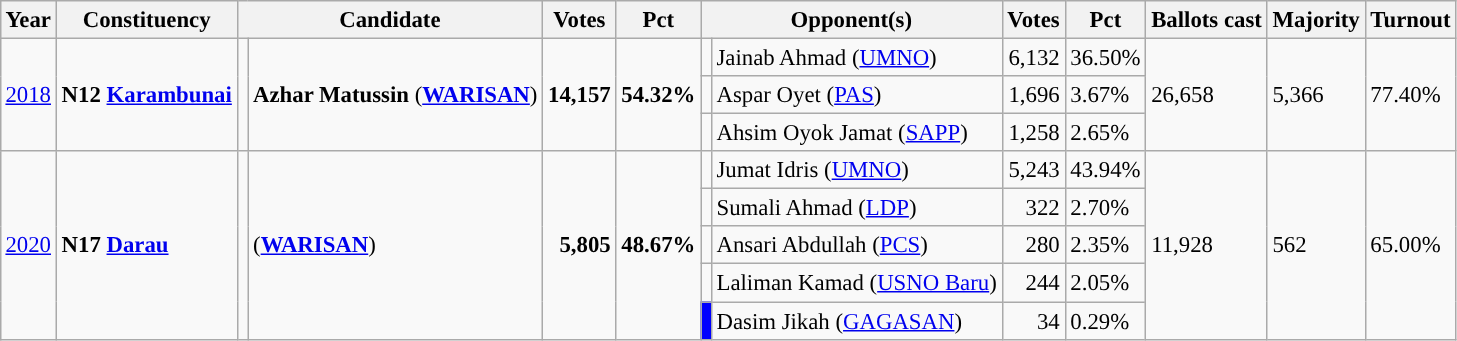<table class="wikitable" style="margin:0.5em ; font-size:95%">
<tr>
<th>Year</th>
<th>Constituency</th>
<th colspan=2>Candidate</th>
<th>Votes</th>
<th>Pct</th>
<th colspan=2>Opponent(s)</th>
<th>Votes</th>
<th>Pct</th>
<th>Ballots cast</th>
<th>Majority</th>
<th>Turnout</th>
</tr>
<tr>
<td rowspan=3><a href='#'>2018</a></td>
<td rowspan=3><strong>N12 <a href='#'>Karambunai</a></strong></td>
<td rowspan=3 ></td>
<td rowspan=3><strong>Azhar Matussin</strong> (<a href='#'><strong>WARISAN</strong></a>)</td>
<td rowspan=3 align="right"><strong>14,157</strong></td>
<td rowspan=3><strong>54.32%</strong></td>
<td></td>
<td>Jainab Ahmad (<a href='#'>UMNO</a>)</td>
<td align="right">6,132</td>
<td>36.50%</td>
<td rowspan=3>26,658</td>
<td rowspan=3>5,366</td>
<td rowspan=3>77.40%</td>
</tr>
<tr>
<td></td>
<td>Aspar Oyet (<a href='#'>PAS</a>)</td>
<td align="right">1,696</td>
<td>3.67%</td>
</tr>
<tr>
<td></td>
<td>Ahsim Oyok Jamat (<a href='#'>SAPP</a>)</td>
<td align="right">1,258</td>
<td>2.65%</td>
</tr>
<tr>
<td rowspan=5><a href='#'>2020</a></td>
<td rowspan=5><strong>N17 <a href='#'>Darau</a></strong></td>
<td rowspan=5 ></td>
<td rowspan=5> (<a href='#'><strong>WARISAN</strong></a>)</td>
<td rowspan=5 align="right"><strong>5,805</strong></td>
<td rowspan=5><strong>48.67%</strong></td>
<td></td>
<td>Jumat Idris (<a href='#'>UMNO</a>)</td>
<td align="right">5,243</td>
<td>43.94%</td>
<td rowspan=5>11,928</td>
<td rowspan=5>562</td>
<td rowspan=5>65.00%</td>
</tr>
<tr>
<td></td>
<td>Sumali Ahmad (<a href='#'>LDP</a>)</td>
<td align="right">322</td>
<td>2.70%</td>
</tr>
<tr>
<td></td>
<td>Ansari Abdullah (<a href='#'>PCS</a>)</td>
<td align="right">280</td>
<td>2.35%</td>
</tr>
<tr>
<td bgcolor=></td>
<td>Laliman Kamad (<a href='#'>USNO Baru</a>)</td>
<td align="right">244</td>
<td>2.05%</td>
</tr>
<tr>
<td bgcolor=blue></td>
<td>Dasim Jikah (<a href='#'>GAGASAN</a>)</td>
<td align="right">34</td>
<td>0.29%</td>
</tr>
</table>
